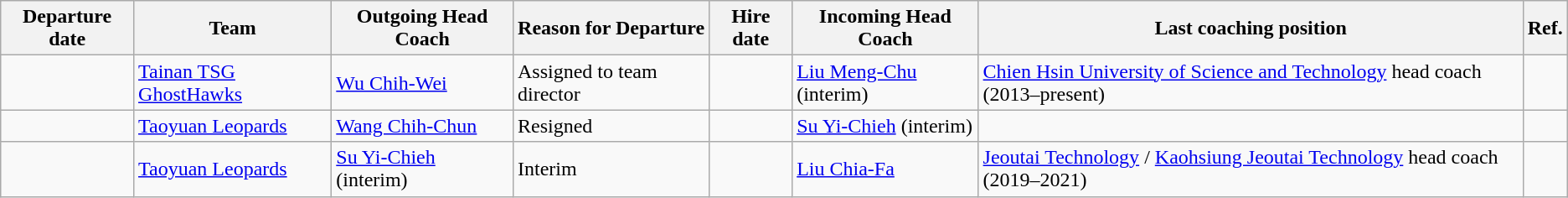<table class="wikitable sortable">
<tr>
<th>Departure date</th>
<th>Team</th>
<th>Outgoing Head Coach</th>
<th>Reason for Departure</th>
<th>Hire date</th>
<th>Incoming Head Coach</th>
<th class="unsortable">Last coaching position</th>
<th class="unsortable">Ref.</th>
</tr>
<tr>
<td></td>
<td><a href='#'>Tainan TSG GhostHawks</a></td>
<td><a href='#'>Wu Chih-Wei</a></td>
<td>Assigned to team director</td>
<td></td>
<td><a href='#'>Liu Meng-Chu</a> (interim)</td>
<td><a href='#'>Chien Hsin University of Science and Technology</a> head coach (2013–present)</td>
<td></td>
</tr>
<tr>
<td></td>
<td><a href='#'>Taoyuan Leopards</a></td>
<td><a href='#'>Wang Chih-Chun</a></td>
<td>Resigned</td>
<td></td>
<td><a href='#'>Su Yi-Chieh</a> (interim)</td>
<td></td>
<td></td>
</tr>
<tr>
<td></td>
<td><a href='#'>Taoyuan Leopards</a></td>
<td><a href='#'>Su Yi-Chieh</a> (interim)</td>
<td>Interim</td>
<td></td>
<td><a href='#'>Liu Chia-Fa</a></td>
<td><a href='#'>Jeoutai Technology</a> / <a href='#'>Kaohsiung Jeoutai Technology</a> head coach (2019–2021)</td>
<td></td>
</tr>
</table>
